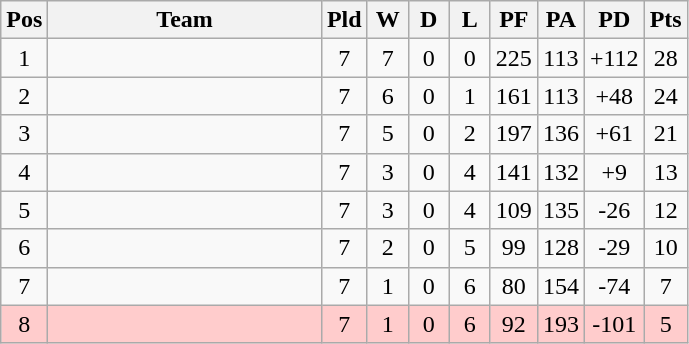<table class="wikitable" style="text-align:center">
<tr>
<th width=20 abbr="Position">Pos</th>
<th width=175>Team</th>
<th width=20 abbr="Played">Pld</th>
<th width=20 abbr="Won">W</th>
<th width=20 abbr="Drawn">D</th>
<th width=20 abbr="Lost">L</th>
<th width=20 abbr="Points for">PF</th>
<th width=20 abbr="Points against">PA</th>
<th width=25 abbr="Points difference">PD</th>
<th width=20 abbr="Points">Pts</th>
</tr>
<tr>
<td>1</td>
<td style="text-align:left"></td>
<td>7</td>
<td>7</td>
<td>0</td>
<td>0</td>
<td>225</td>
<td>113</td>
<td>+112</td>
<td>28</td>
</tr>
<tr>
<td>2</td>
<td style="text-align:left"></td>
<td>7</td>
<td>6</td>
<td>0</td>
<td>1</td>
<td>161</td>
<td>113</td>
<td>+48</td>
<td>24</td>
</tr>
<tr>
<td>3</td>
<td style="text-align:left"></td>
<td>7</td>
<td>5</td>
<td>0</td>
<td>2</td>
<td>197</td>
<td>136</td>
<td>+61</td>
<td>21</td>
</tr>
<tr>
<td>4</td>
<td style="text-align:left"></td>
<td>7</td>
<td>3</td>
<td>0</td>
<td>4</td>
<td>141</td>
<td>132</td>
<td>+9</td>
<td>13</td>
</tr>
<tr>
<td>5</td>
<td style="text-align:left"></td>
<td>7</td>
<td>3</td>
<td>0</td>
<td>4</td>
<td>109</td>
<td>135</td>
<td>-26</td>
<td>12</td>
</tr>
<tr>
<td>6</td>
<td style="text-align:left"></td>
<td>7</td>
<td>2</td>
<td>0</td>
<td>5</td>
<td>99</td>
<td>128</td>
<td>-29</td>
<td>10</td>
</tr>
<tr>
<td>7</td>
<td style="text-align:left"></td>
<td>7</td>
<td>1</td>
<td>0</td>
<td>6</td>
<td>80</td>
<td>154</td>
<td>-74</td>
<td>7</td>
</tr>
<tr style="background:#ffcccc">
<td>8</td>
<td style="text-align:left"></td>
<td>7</td>
<td>1</td>
<td>0</td>
<td>6</td>
<td>92</td>
<td>193</td>
<td>-101</td>
<td>5</td>
</tr>
</table>
